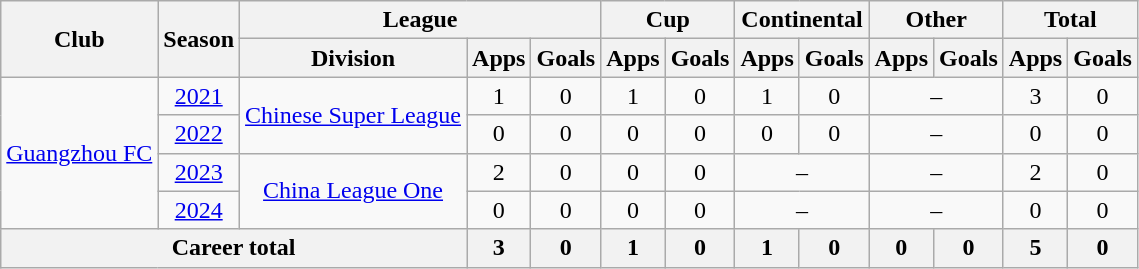<table class="wikitable" style="text-align: center">
<tr>
<th rowspan="2">Club</th>
<th rowspan="2">Season</th>
<th colspan="3">League</th>
<th colspan="2">Cup</th>
<th colspan="2">Continental</th>
<th colspan="2">Other</th>
<th colspan="2">Total</th>
</tr>
<tr>
<th>Division</th>
<th>Apps</th>
<th>Goals</th>
<th>Apps</th>
<th>Goals</th>
<th>Apps</th>
<th>Goals</th>
<th>Apps</th>
<th>Goals</th>
<th>Apps</th>
<th>Goals</th>
</tr>
<tr>
<td rowspan=4><a href='#'>Guangzhou FC</a></td>
<td><a href='#'>2021</a></td>
<td rowspan=2><a href='#'>Chinese Super League</a></td>
<td>1</td>
<td>0</td>
<td>1</td>
<td>0</td>
<td>1</td>
<td>0</td>
<td colspan="2">–</td>
<td>3</td>
<td>0</td>
</tr>
<tr>
<td><a href='#'>2022</a></td>
<td>0</td>
<td>0</td>
<td>0</td>
<td>0</td>
<td>0</td>
<td>0</td>
<td colspan="2">–</td>
<td>0</td>
<td>0</td>
</tr>
<tr>
<td><a href='#'>2023</a></td>
<td rowspan=2><a href='#'>China League One</a></td>
<td>2</td>
<td>0</td>
<td>0</td>
<td>0</td>
<td colspan="2">–</td>
<td colspan="2">–</td>
<td>2</td>
<td>0</td>
</tr>
<tr>
<td><a href='#'>2024</a></td>
<td>0</td>
<td>0</td>
<td>0</td>
<td>0</td>
<td colspan="2">–</td>
<td colspan="2">–</td>
<td>0</td>
<td>0</td>
</tr>
<tr>
<th colspan=3>Career total</th>
<th>3</th>
<th>0</th>
<th>1</th>
<th>0</th>
<th>1</th>
<th>0</th>
<th>0</th>
<th>0</th>
<th>5</th>
<th>0</th>
</tr>
</table>
